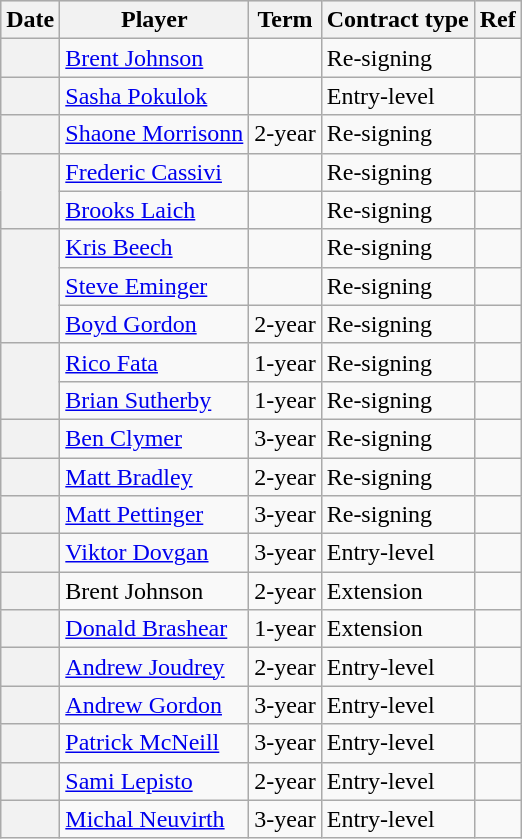<table class="wikitable plainrowheaders">
<tr style="background:#ddd; text-align:center;">
<th>Date</th>
<th>Player</th>
<th>Term</th>
<th>Contract type</th>
<th>Ref</th>
</tr>
<tr>
<th scope="row"></th>
<td><a href='#'>Brent Johnson</a></td>
<td></td>
<td>Re-signing</td>
<td></td>
</tr>
<tr>
<th scope="row"></th>
<td><a href='#'>Sasha Pokulok</a></td>
<td></td>
<td>Entry-level</td>
<td></td>
</tr>
<tr>
<th scope="row"></th>
<td><a href='#'>Shaone Morrisonn</a></td>
<td>2-year</td>
<td>Re-signing</td>
<td></td>
</tr>
<tr>
<th scope="row" rowspan=2></th>
<td><a href='#'>Frederic Cassivi</a></td>
<td></td>
<td>Re-signing</td>
<td></td>
</tr>
<tr>
<td><a href='#'>Brooks Laich</a></td>
<td></td>
<td>Re-signing</td>
<td></td>
</tr>
<tr>
<th scope="row" rowspan=3></th>
<td><a href='#'>Kris Beech</a></td>
<td></td>
<td>Re-signing</td>
<td></td>
</tr>
<tr>
<td><a href='#'>Steve Eminger</a></td>
<td></td>
<td>Re-signing</td>
<td></td>
</tr>
<tr>
<td><a href='#'>Boyd Gordon</a></td>
<td>2-year</td>
<td>Re-signing</td>
<td></td>
</tr>
<tr>
<th scope="row" rowspan=2></th>
<td><a href='#'>Rico Fata</a></td>
<td>1-year</td>
<td>Re-signing</td>
<td></td>
</tr>
<tr>
<td><a href='#'>Brian Sutherby</a></td>
<td>1-year</td>
<td>Re-signing</td>
<td></td>
</tr>
<tr>
<th scope="row"></th>
<td><a href='#'>Ben Clymer</a></td>
<td>3-year</td>
<td>Re-signing</td>
<td></td>
</tr>
<tr>
<th scope="row"></th>
<td><a href='#'>Matt Bradley</a></td>
<td>2-year</td>
<td>Re-signing</td>
<td></td>
</tr>
<tr>
<th scope="row"></th>
<td><a href='#'>Matt Pettinger</a></td>
<td>3-year</td>
<td>Re-signing</td>
<td></td>
</tr>
<tr>
<th scope="row"></th>
<td><a href='#'>Viktor Dovgan</a></td>
<td>3-year</td>
<td>Entry-level</td>
<td></td>
</tr>
<tr>
<th scope="row"></th>
<td>Brent Johnson</td>
<td>2-year</td>
<td>Extension</td>
<td></td>
</tr>
<tr>
<th scope="row"></th>
<td><a href='#'>Donald Brashear</a></td>
<td>1-year</td>
<td>Extension</td>
<td></td>
</tr>
<tr>
<th scope="row"></th>
<td><a href='#'>Andrew Joudrey</a></td>
<td>2-year</td>
<td>Entry-level</td>
<td></td>
</tr>
<tr>
<th scope="row"></th>
<td><a href='#'>Andrew Gordon</a></td>
<td>3-year</td>
<td>Entry-level</td>
<td></td>
</tr>
<tr>
<th scope="row"></th>
<td><a href='#'>Patrick McNeill</a></td>
<td>3-year</td>
<td>Entry-level</td>
<td></td>
</tr>
<tr>
<th scope="row"></th>
<td><a href='#'>Sami Lepisto</a></td>
<td>2-year</td>
<td>Entry-level</td>
<td></td>
</tr>
<tr>
<th scope="row"></th>
<td><a href='#'>Michal Neuvirth</a></td>
<td>3-year</td>
<td>Entry-level</td>
<td></td>
</tr>
</table>
